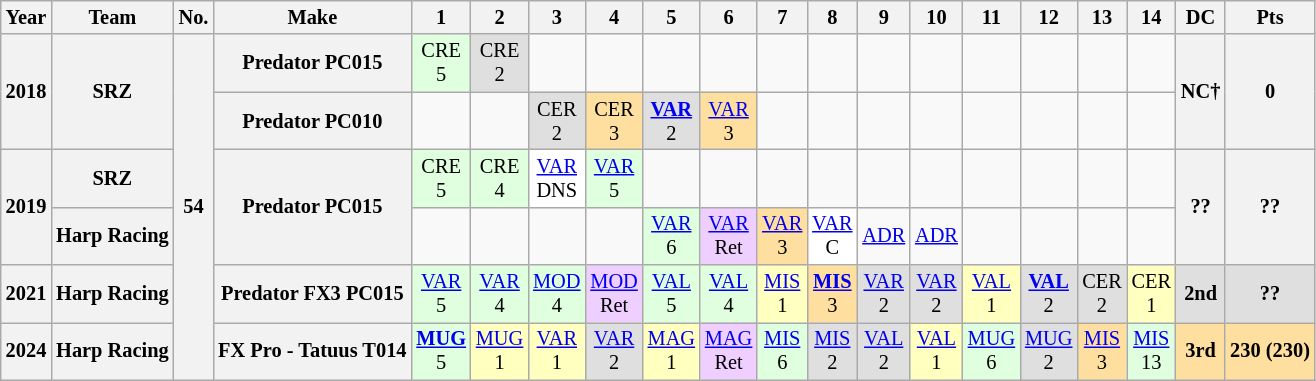<table class="wikitable" style="text-align:center; font-size:85%">
<tr>
<th>Year</th>
<th>Team</th>
<th>No.</th>
<th>Make</th>
<th>1</th>
<th>2</th>
<th>3</th>
<th>4</th>
<th>5</th>
<th>6</th>
<th>7</th>
<th>8</th>
<th>9</th>
<th>10</th>
<th>11</th>
<th>12</th>
<th>13</th>
<th>14</th>
<th>DC</th>
<th>Pts</th>
</tr>
<tr>
<th rowspan="2">2018</th>
<th rowspan="2">SRZ</th>
<th rowspan="6">54</th>
<th>Predator PC015</th>
<td style="background-color:#DFFFDF">CRE<br>5</td>
<td style="background-color:#DFDFDF">CRE<br>2</td>
<td></td>
<td></td>
<td></td>
<td></td>
<td></td>
<td></td>
<td></td>
<td></td>
<td></td>
<td></td>
<td></td>
<td></td>
<th rowspan="2">NC†</th>
<th rowspan="2">0</th>
</tr>
<tr>
<th>Predator PC010</th>
<td></td>
<td></td>
<td style="background-color:#DFDFDF">CER<br>2</td>
<td style="background-color:#FFDF9F">CER<br>3</td>
<td style="background-color:#DFDFDF"><a href='#'><strong>VAR</strong></a><br>2</td>
<td style="background-color:#FFDF9F"><a href='#'>VAR</a><br>3</td>
<td></td>
<td></td>
<td></td>
<td></td>
<td></td>
<td></td>
<td></td>
<td></td>
</tr>
<tr>
<th rowspan="2">2019</th>
<th>SRZ</th>
<th rowspan="2">Predator PC015</th>
<td style="background-color:#DFFFDF">CRE<br>5</td>
<td style="background-color:#DFFFDF">CRE<br>4</td>
<td style="background-color:#FFFFFF"><a href='#'>VAR</a><br>DNS</td>
<td style="background-color:#DFFFDF"><a href='#'>VAR</a><br>5</td>
<td></td>
<td></td>
<td></td>
<td></td>
<td></td>
<td></td>
<td></td>
<td></td>
<td></td>
<td></td>
<th rowspan="2">??</th>
<th rowspan="2">??</th>
</tr>
<tr>
<th>Harp Racing</th>
<td></td>
<td></td>
<td></td>
<td></td>
<td style="background-color:#DFFFDF"><a href='#'>VAR</a><br>6</td>
<td style="background-color:#EFCFFF"><a href='#'>VAR</a><br>Ret</td>
<td style="background-color:#FFDF9F"><a href='#'>VAR</a><br>3</td>
<td style="background-color:#FFFFFF"><a href='#'>VAR</a><br>C</td>
<td><a href='#'>ADR</a></td>
<td><a href='#'>ADR</a></td>
<td></td>
<td></td>
<td></td>
<td></td>
</tr>
<tr>
<th>2021</th>
<th>Harp Racing</th>
<th>Predator FX3 PC015</th>
<td style="background-color:#DFFFDF"><a href='#'>VAR</a><br>5</td>
<td style="background-color:#DFFFDF"><a href='#'>VAR</a><br>4</td>
<td style="background-color:#DFFFDF"><a href='#'>MOD</a><br>4</td>
<td style="background-color:#EFCFFF"><a href='#'>MOD</a><br>Ret</td>
<td style="background-color:#DFFFDF"><a href='#'>VAL</a><br>5</td>
<td style="background-color:#DFFFDF"><a href='#'>VAL</a><br>4</td>
<td style="background-color:#FFFFBF"><a href='#'>MIS</a><br>1</td>
<td style="background-color:#FFDF9F"><strong><a href='#'>MIS</a></strong><br>3</td>
<td style="background-color:#DFDFDF"><a href='#'>VAR</a><br>2</td>
<td style="background-color:#DFDFDF"><a href='#'>VAR</a><br>2</td>
<td style="background-color:#FFFFBF"><a href='#'>VAL</a><br>1</td>
<td style="background-color:#DFDFDF"><a href='#'><strong>VAL</strong></a><br>2</td>
<td style="background-color:#DFDFDF">CER<br>2</td>
<td style="background-color:#FFFFBF">CER<br>1</td>
<th style="background-color:#DFDFDF">2nd</th>
<th style="background-color:#DFDFDF">??</th>
</tr>
<tr>
<th>2024</th>
<th>Harp Racing</th>
<th>FX Pro - Tatuus T014</th>
<td style="background-color:#DFFFDF"><a href='#'><strong>MUG</strong></a><br>5</td>
<td style="background-color:#FFFFBF"><a href='#'>MUG</a><br>1</td>
<td style="background-color:#FFFFBF"><a href='#'>VAR</a><br>1</td>
<td style="background-color:#DFDFDF"><a href='#'>VAR</a><br>2</td>
<td style="background-color:#FFFFBF"><a href='#'>MAG</a><br>1</td>
<td style="background-color:#EFCFFF"><a href='#'>MAG</a><br>Ret</td>
<td style="background-color:#DFFFDF"><a href='#'>MIS</a><br>6</td>
<td style="background-color:#DFDFDF"><a href='#'>MIS</a> <br>2</td>
<td style="background-color:#DFDFDF"><a href='#'>VAL</a><br>2</td>
<td style="background-color:#FFFFBF"><a href='#'>VAL</a><br>1</td>
<td style="background-color:#DFFFDF"><a href='#'>MUG</a><br>6</td>
<td style="background-color:#DFDFDF"><a href='#'>MUG</a><br>2</td>
<td style="background-color:#FFDF9F"><a href='#'>MIS</a><br>3</td>
<td style="background-color:#DFFFDF"><a href='#'>MIS</a><br>13</td>
<th style="background-color:#FFDF9F">3rd</th>
<th style="background-color:#FFDF9F">230 (230)</th>
</tr>
</table>
